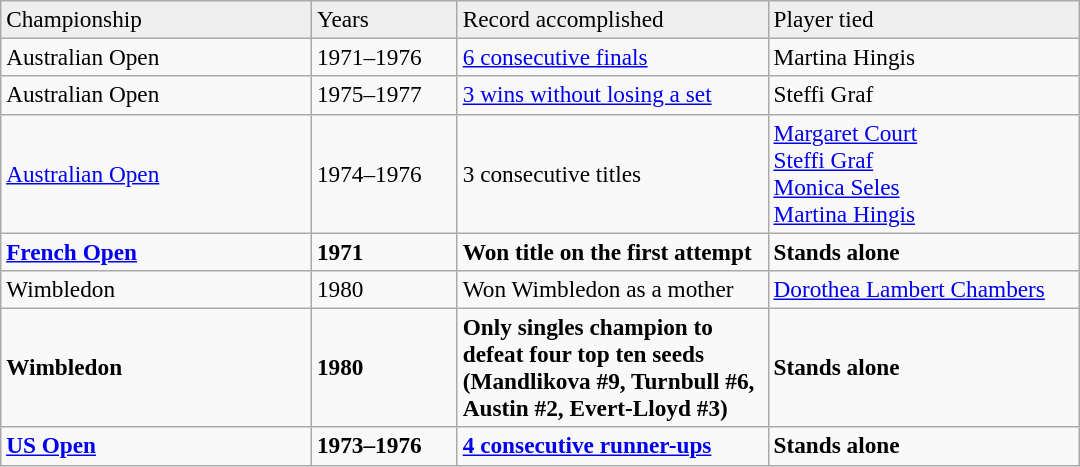<table class=wikitable style=font-size:97%>
<tr style="background:#efefef;">
<td width=200>Championship</td>
<td width=90>Years</td>
<td width=200>Record accomplished</td>
<td width=200>Player tied</td>
</tr>
<tr>
<td>Australian Open</td>
<td>1971–1976</td>
<td><a href='#'>6 consecutive finals</a></td>
<td>Martina Hingis</td>
</tr>
<tr>
<td>Australian Open</td>
<td>1975–1977</td>
<td><a href='#'>3 wins without losing a set</a></td>
<td>Steffi Graf</td>
</tr>
<tr>
<td><a href='#'>Australian Open</a></td>
<td>1974–1976</td>
<td>3 consecutive titles</td>
<td><a href='#'>Margaret Court</a> <br> <a href='#'>Steffi Graf</a> <br> <a href='#'>Monica Seles</a> <br> <a href='#'>Martina Hingis</a></td>
</tr>
<tr>
<td><strong><a href='#'>French Open</a></strong></td>
<td><strong>1971</strong></td>
<td><strong>Won title on the first attempt</strong></td>
<td><strong>Stands alone</strong></td>
</tr>
<tr>
<td>Wimbledon</td>
<td>1980</td>
<td>Won Wimbledon as a mother</td>
<td><a href='#'>Dorothea Lambert Chambers</a></td>
</tr>
<tr>
<td><strong>Wimbledon</strong></td>
<td><strong>1980</strong></td>
<td><strong>Only singles champion to defeat four top ten seeds (Mandlikova #9, Turnbull #6, Austin #2, Evert-Lloyd #3)</strong></td>
<td><strong>Stands alone</strong></td>
</tr>
<tr>
<td><strong><a href='#'>US Open</a> </strong></td>
<td><strong>1973–1976</strong></td>
<td><strong><a href='#'>4 consecutive runner-ups</a> </strong></td>
<td><strong>Stands alone</strong></td>
</tr>
</table>
